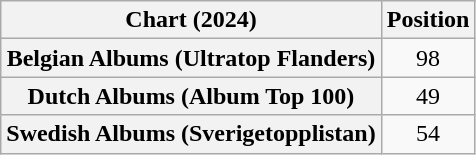<table class="wikitable sortable plainrowheaders" style="text-align:center">
<tr>
<th scope="col">Chart (2024)</th>
<th scope="col">Position</th>
</tr>
<tr>
<th scope="row">Belgian Albums (Ultratop Flanders)</th>
<td>98</td>
</tr>
<tr>
<th scope="row">Dutch Albums (Album Top 100)</th>
<td>49</td>
</tr>
<tr>
<th scope="row">Swedish Albums (Sverigetopplistan)</th>
<td>54</td>
</tr>
</table>
